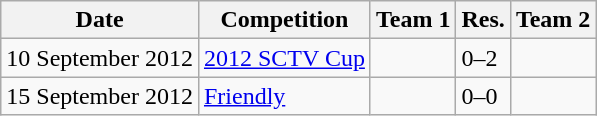<table class="wikitable">
<tr>
<th>Date</th>
<th>Competition</th>
<th>Team 1</th>
<th>Res.</th>
<th>Team 2</th>
</tr>
<tr>
<td>10 September 2012</td>
<td><a href='#'>2012 SCTV Cup</a></td>
<td></td>
<td>0–2</td>
<td></td>
</tr>
<tr>
<td>15 September 2012</td>
<td><a href='#'>Friendly</a></td>
<td></td>
<td>0–0</td>
<td></td>
</tr>
</table>
